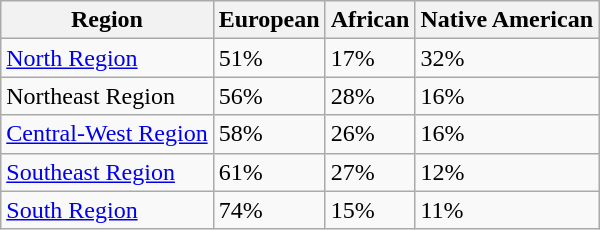<table class="wikitable">
<tr>
<th><strong>Region</strong></th>
<th><strong>European</strong></th>
<th><strong>African</strong></th>
<th><strong>Native American</strong></th>
</tr>
<tr>
<td><a href='#'>North Region</a></td>
<td>51%</td>
<td>17%</td>
<td>32%</td>
</tr>
<tr>
<td>Northeast Region</td>
<td>56%</td>
<td>28%</td>
<td>16%</td>
</tr>
<tr>
<td><a href='#'>Central-West Region</a></td>
<td>58%</td>
<td>26%</td>
<td>16%</td>
</tr>
<tr>
<td><a href='#'>Southeast Region</a></td>
<td>61%</td>
<td>27%</td>
<td>12%</td>
</tr>
<tr>
<td><a href='#'>South Region</a></td>
<td>74%</td>
<td>15%</td>
<td>11%</td>
</tr>
</table>
